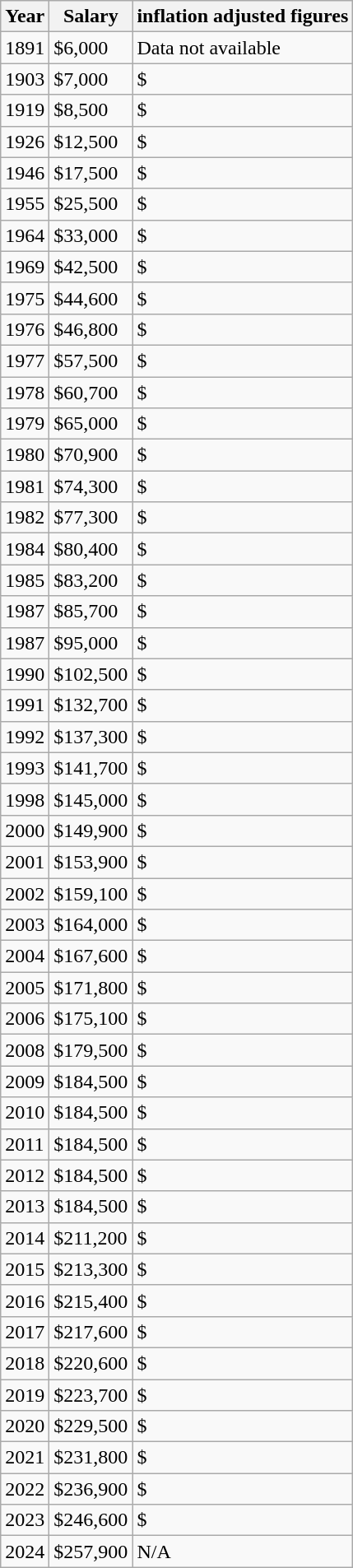<table class="wikitable sortable">
<tr>
<th>Year</th>
<th>Salary</th>
<th> inflation adjusted figures</th>
</tr>
<tr>
<td>1891</td>
<td>$6,000</td>
<td>Data not available</td>
</tr>
<tr>
<td>1903</td>
<td>$7,000</td>
<td>$</td>
</tr>
<tr>
<td>1919</td>
<td>$8,500</td>
<td>$</td>
</tr>
<tr>
<td>1926</td>
<td>$12,500</td>
<td>$</td>
</tr>
<tr>
<td>1946</td>
<td>$17,500</td>
<td>$</td>
</tr>
<tr>
<td>1955</td>
<td>$25,500</td>
<td>$</td>
</tr>
<tr>
<td>1964</td>
<td>$33,000</td>
<td>$</td>
</tr>
<tr>
<td>1969</td>
<td>$42,500</td>
<td>$</td>
</tr>
<tr>
<td>1975</td>
<td>$44,600</td>
<td>$</td>
</tr>
<tr>
<td>1976</td>
<td>$46,800</td>
<td>$</td>
</tr>
<tr>
<td>1977</td>
<td>$57,500</td>
<td>$</td>
</tr>
<tr>
<td>1978</td>
<td>$60,700</td>
<td>$</td>
</tr>
<tr>
<td>1979</td>
<td>$65,000</td>
<td>$</td>
</tr>
<tr>
<td>1980</td>
<td>$70,900</td>
<td>$</td>
</tr>
<tr>
<td>1981</td>
<td>$74,300</td>
<td>$</td>
</tr>
<tr>
<td>1982</td>
<td>$77,300</td>
<td>$</td>
</tr>
<tr>
<td>1984</td>
<td>$80,400</td>
<td>$</td>
</tr>
<tr>
<td>1985</td>
<td>$83,200</td>
<td>$</td>
</tr>
<tr>
<td>1987</td>
<td>$85,700</td>
<td>$</td>
</tr>
<tr>
<td>1987</td>
<td>$95,000</td>
<td>$</td>
</tr>
<tr>
<td>1990</td>
<td>$102,500</td>
<td>$</td>
</tr>
<tr>
<td>1991</td>
<td>$132,700</td>
<td>$</td>
</tr>
<tr>
<td>1992</td>
<td>$137,300</td>
<td>$</td>
</tr>
<tr>
<td>1993</td>
<td>$141,700</td>
<td>$</td>
</tr>
<tr>
<td>1998</td>
<td>$145,000</td>
<td>$</td>
</tr>
<tr>
<td>2000</td>
<td>$149,900</td>
<td>$</td>
</tr>
<tr>
<td>2001</td>
<td>$153,900</td>
<td>$</td>
</tr>
<tr>
<td>2002</td>
<td>$159,100</td>
<td>$</td>
</tr>
<tr>
<td>2003</td>
<td>$164,000</td>
<td>$</td>
</tr>
<tr>
<td>2004</td>
<td>$167,600</td>
<td>$</td>
</tr>
<tr>
<td>2005</td>
<td>$171,800</td>
<td>$</td>
</tr>
<tr>
<td>2006</td>
<td>$175,100</td>
<td>$</td>
</tr>
<tr>
<td>2008</td>
<td>$179,500</td>
<td>$</td>
</tr>
<tr>
<td>2009</td>
<td>$184,500</td>
<td>$</td>
</tr>
<tr>
<td>2010</td>
<td>$184,500</td>
<td>$</td>
</tr>
<tr>
<td>2011</td>
<td>$184,500</td>
<td>$</td>
</tr>
<tr>
<td>2012</td>
<td>$184,500</td>
<td>$</td>
</tr>
<tr>
<td>2013</td>
<td>$184,500</td>
<td>$</td>
</tr>
<tr>
<td>2014</td>
<td>$211,200</td>
<td>$</td>
</tr>
<tr>
<td>2015</td>
<td>$213,300</td>
<td>$</td>
</tr>
<tr>
<td>2016</td>
<td>$215,400</td>
<td>$</td>
</tr>
<tr>
<td>2017</td>
<td>$217,600</td>
<td>$</td>
</tr>
<tr>
<td>2018</td>
<td>$220,600</td>
<td>$</td>
</tr>
<tr>
<td>2019</td>
<td>$223,700</td>
<td>$</td>
</tr>
<tr>
<td>2020</td>
<td>$229,500</td>
<td>$</td>
</tr>
<tr>
<td>2021</td>
<td>$231,800</td>
<td>$</td>
</tr>
<tr>
<td>2022</td>
<td>$236,900</td>
<td>$</td>
</tr>
<tr>
<td>2023</td>
<td>$246,600</td>
<td>$</td>
</tr>
<tr>
<td>2024</td>
<td>$257,900</td>
<td>N/A</td>
</tr>
</table>
